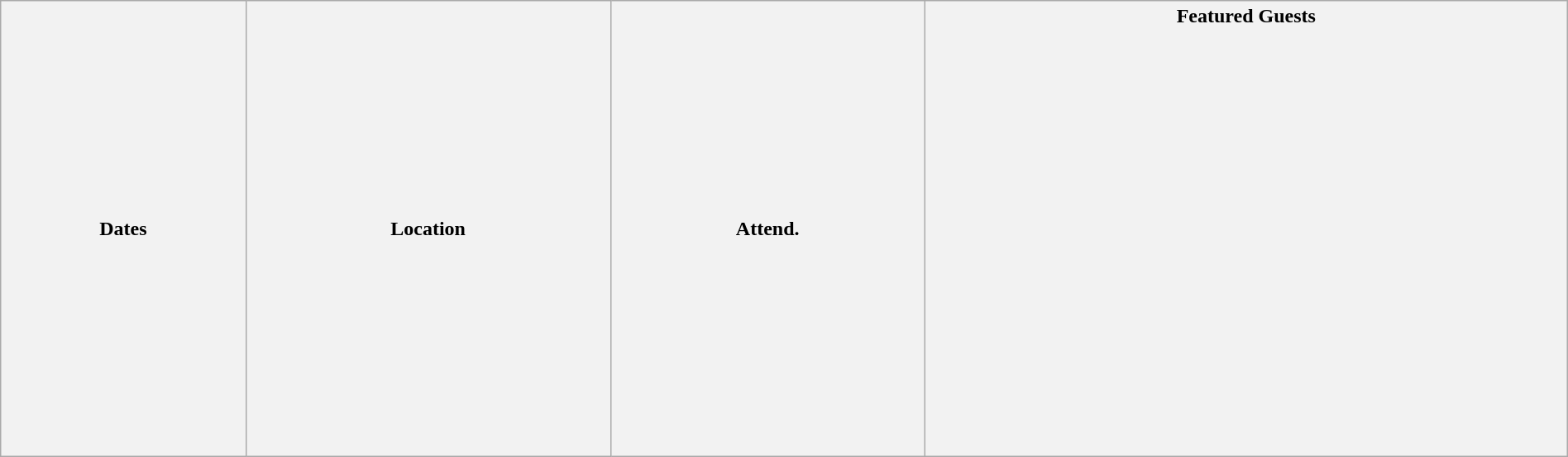<table class="wikitable" width="100%">
<tr>
<th>Dates</th>
<th>Location</th>
<th>Attend.</th>
<th>Featured Guests<br><br><br><br><br><br><br><br><br><br><br><br><br><br><br><br><br><br><br><br></th>
</tr>
</table>
